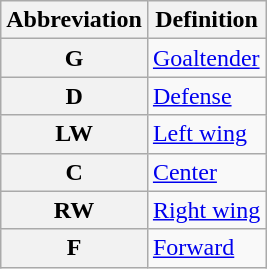<table class="wikitable">
<tr>
<th scope="col">Abbreviation</th>
<th scope="col">Definition</th>
</tr>
<tr>
<th scope="row">G</th>
<td><a href='#'>Goaltender</a></td>
</tr>
<tr>
<th scope="row">D</th>
<td><a href='#'>Defense</a></td>
</tr>
<tr>
<th scope="row">LW</th>
<td><a href='#'>Left wing</a></td>
</tr>
<tr>
<th scope="row">C</th>
<td><a href='#'>Center</a></td>
</tr>
<tr>
<th scope="row">RW</th>
<td><a href='#'>Right wing</a></td>
</tr>
<tr>
<th scope="row">F</th>
<td><a href='#'>Forward</a></td>
</tr>
</table>
